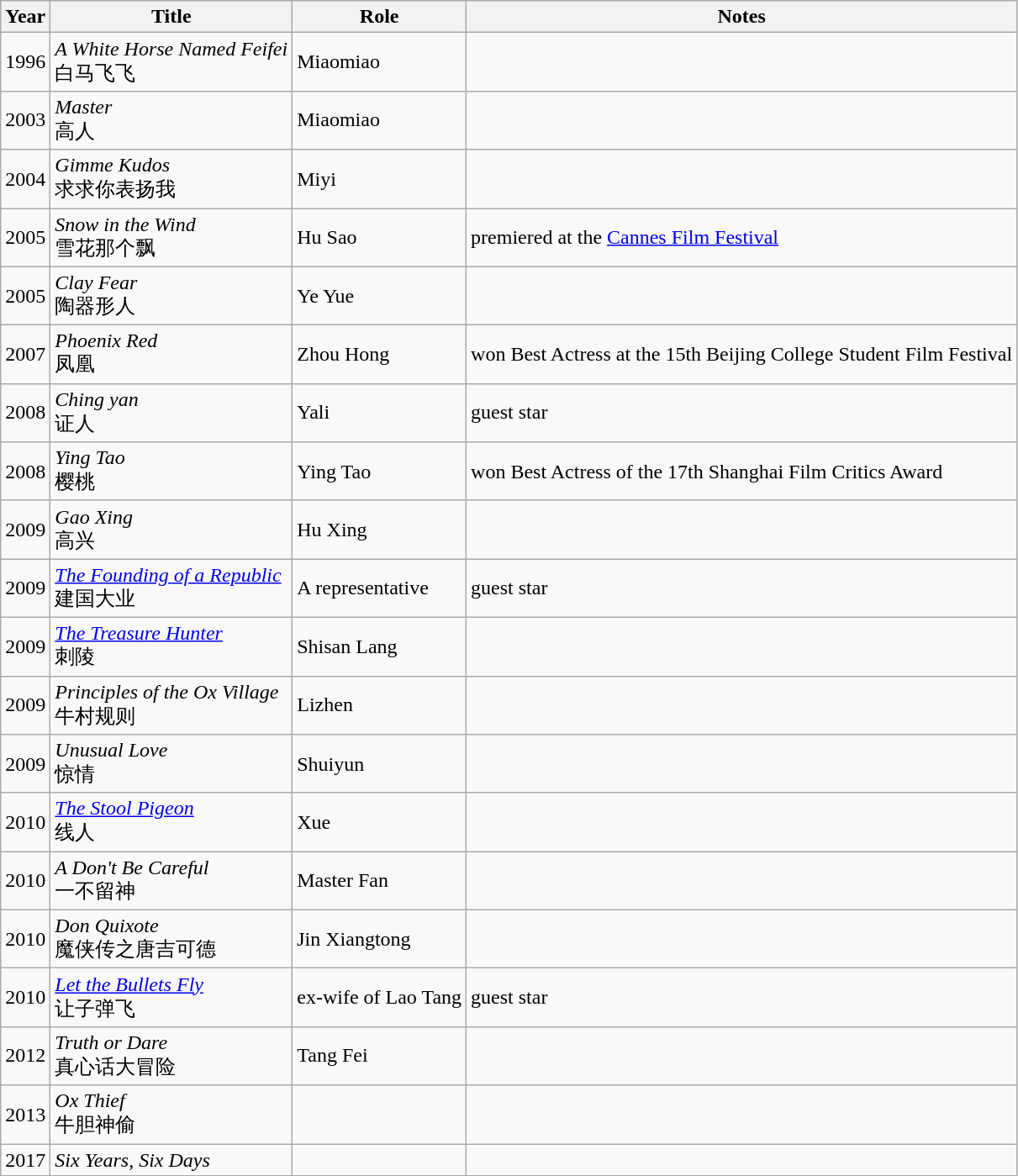<table class="wikitable sortable">
<tr>
<th>Year</th>
<th>Title</th>
<th>Role</th>
<th class="unsortable">Notes</th>
</tr>
<tr>
<td>1996</td>
<td><em>A White Horse Named Feifei</em><br>白马飞飞</td>
<td>Miaomiao</td>
<td></td>
</tr>
<tr>
<td>2003</td>
<td><em>Master </em><br>高人</td>
<td>Miaomiao</td>
<td></td>
</tr>
<tr>
<td>2004</td>
<td><em>Gimme Kudos </em><br>求求你表扬我</td>
<td>Miyi</td>
<td></td>
</tr>
<tr>
<td>2005</td>
<td><em>Snow in the Wind </em><br>雪花那个飘</td>
<td>Hu Sao</td>
<td>premiered at the <a href='#'>Cannes Film Festival</a></td>
</tr>
<tr>
<td>2005</td>
<td><em>Clay Fear</em><br>陶器形人</td>
<td>Ye Yue</td>
<td></td>
</tr>
<tr>
<td>2007</td>
<td><em>Phoenix Red</em><br>凤凰</td>
<td>Zhou Hong</td>
<td>won Best Actress at the 15th Beijing College Student Film Festival</td>
</tr>
<tr>
<td>2008</td>
<td><em>Ching yan</em><br>证人</td>
<td>Yali</td>
<td>guest star</td>
</tr>
<tr>
<td>2008</td>
<td><em>Ying Tao</em><br>樱桃</td>
<td>Ying Tao</td>
<td>won Best Actress of the 17th Shanghai Film Critics Award</td>
</tr>
<tr>
<td>2009</td>
<td><em>Gao Xing</em><br>高兴</td>
<td>Hu Xing</td>
<td></td>
</tr>
<tr>
<td>2009</td>
<td><em><a href='#'>The Founding of a Republic</a></em><br>建国大业</td>
<td>A representative</td>
<td>guest star</td>
</tr>
<tr>
<td>2009</td>
<td><em><a href='#'>The Treasure Hunter</a></em><br>刺陵</td>
<td>Shisan Lang</td>
<td></td>
</tr>
<tr>
<td>2009</td>
<td><em>Principles of the Ox Village</em><br>牛村规则</td>
<td>Lizhen</td>
<td></td>
</tr>
<tr>
<td>2009</td>
<td><em>Unusual Love</em><br>惊情</td>
<td>Shuiyun</td>
<td></td>
</tr>
<tr>
<td>2010</td>
<td><em><a href='#'>The Stool Pigeon</a></em><br>线人</td>
<td>Xue</td>
<td></td>
</tr>
<tr>
<td>2010</td>
<td><em>A Don't Be Careful</em><br>一不留神</td>
<td>Master Fan</td>
<td></td>
</tr>
<tr>
<td>2010</td>
<td><em>Don Quixote</em><br>魔侠传之唐吉可德</td>
<td>Jin Xiangtong</td>
<td></td>
</tr>
<tr>
<td>2010</td>
<td><em><a href='#'>Let the Bullets Fly</a></em><br>让子弹飞</td>
<td>ex-wife of Lao Tang</td>
<td>guest star</td>
</tr>
<tr>
<td>2012</td>
<td><em>Truth or Dare </em><br>真心话大冒险</td>
<td>Tang Fei</td>
<td></td>
</tr>
<tr>
<td>2013</td>
<td><em>Ox Thief</em> <br> 牛胆神偷</td>
<td></td>
<td></td>
</tr>
<tr>
<td>2017</td>
<td><em>Six Years, Six Days</em></td>
<td></td>
<td></td>
</tr>
</table>
